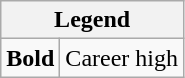<table class="wikitable mw-collapsible mw-collapsed">
<tr>
<th colspan="2">Legend</th>
</tr>
<tr>
<td><strong>Bold</strong></td>
<td>Career high</td>
</tr>
</table>
